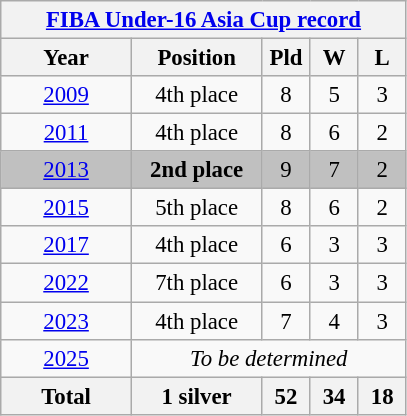<table class="wikitable" style="text-align: center; font-size:95%;">
<tr>
<th colspan=9><a href='#'>FIBA Under-16 Asia Cup record</a></th>
</tr>
<tr>
<th width=80px>Year</th>
<th width=80px>Position</th>
<th width=25px>Pld</th>
<th width=25px>W</th>
<th width=25px>L</th>
</tr>
<tr>
<td> <a href='#'>2009</a></td>
<td>4th place</td>
<td>8</td>
<td>5</td>
<td>3</td>
</tr>
<tr>
<td> <a href='#'>2011</a></td>
<td>4th place</td>
<td>8</td>
<td>6</td>
<td>2</td>
</tr>
<tr bgcolor=silver>
<td> <a href='#'>2013</a></td>
<td><strong>2nd place</strong></td>
<td>9</td>
<td>7</td>
<td>2</td>
</tr>
<tr>
<td> <a href='#'>2015</a></td>
<td>5th place</td>
<td>8</td>
<td>6</td>
<td>2</td>
</tr>
<tr>
<td> <a href='#'>2017</a></td>
<td>4th place</td>
<td>6</td>
<td>3</td>
<td>3</td>
</tr>
<tr>
<td> <a href='#'>2022</a></td>
<td>7th place</td>
<td>6</td>
<td>3</td>
<td>3</td>
</tr>
<tr>
<td> <a href='#'>2023</a></td>
<td>4th place</td>
<td>7</td>
<td>4</td>
<td>3</td>
</tr>
<tr>
<td> <a href='#'>2025</a></td>
<td colspan=4><em>To be determined</em></td>
</tr>
<tr>
<th>Total</th>
<th>1 silver</th>
<th>52</th>
<th>34</th>
<th>18</th>
</tr>
</table>
